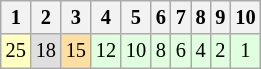<table class="wikitable" style="font-size: 85%">
<tr>
<th>1</th>
<th>2</th>
<th>3</th>
<th>4</th>
<th>5</th>
<th>6</th>
<th>7</th>
<th>8</th>
<th>9</th>
<th>10</th>
</tr>
<tr align="center">
<td style="background:#FFFFBF;">25</td>
<td style="background:#DFDFDF;">18</td>
<td style="background:#FFDF9F;">15</td>
<td style="background:#DFFFDF;">12</td>
<td style="background:#DFFFDF;">10</td>
<td style="background:#DFFFDF;">8</td>
<td style="background:#DFFFDF;">6</td>
<td style="background:#DFFFDF;">4</td>
<td style="background:#DFFFDF;">2</td>
<td style="background:#DFFFDF;">1</td>
</tr>
</table>
